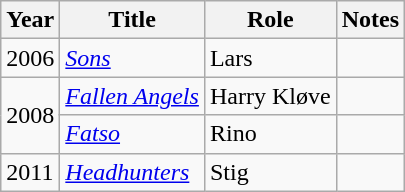<table class="wikitable sortable">
<tr>
<th>Year</th>
<th>Title</th>
<th>Role</th>
<th class="unsortable">Notes</th>
</tr>
<tr>
<td>2006</td>
<td><em><a href='#'>Sons</a></em></td>
<td>Lars</td>
<td></td>
</tr>
<tr>
<td rowspan=2>2008</td>
<td><em><a href='#'>Fallen Angels</a></em></td>
<td>Harry Kløve</td>
<td></td>
</tr>
<tr>
<td><em><a href='#'>Fatso</a></em></td>
<td>Rino</td>
<td></td>
</tr>
<tr>
<td>2011</td>
<td><em><a href='#'>Headhunters</a></em></td>
<td>Stig</td>
<td></td>
</tr>
</table>
